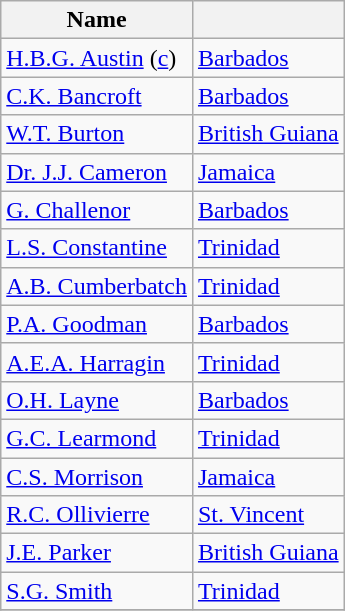<table class="wikitable">
<tr>
<th>Name</th>
<th></th>
</tr>
<tr>
<td><a href='#'>H.B.G. Austin</a> (<a href='#'>c</a>)</td>
<td><a href='#'>Barbados</a></td>
</tr>
<tr>
<td><a href='#'>C.K. Bancroft</a></td>
<td><a href='#'>Barbados</a></td>
</tr>
<tr>
<td><a href='#'>W.T. Burton</a></td>
<td><a href='#'>British Guiana</a></td>
</tr>
<tr>
<td><a href='#'>Dr. J.J. Cameron</a></td>
<td><a href='#'>Jamaica</a></td>
</tr>
<tr>
<td><a href='#'>G. Challenor</a></td>
<td><a href='#'>Barbados</a></td>
</tr>
<tr>
<td><a href='#'>L.S. Constantine</a></td>
<td><a href='#'>Trinidad</a></td>
</tr>
<tr>
<td><a href='#'>A.B. Cumberbatch</a></td>
<td><a href='#'>Trinidad</a></td>
</tr>
<tr>
<td><a href='#'>P.A. Goodman</a></td>
<td><a href='#'>Barbados</a></td>
</tr>
<tr>
<td><a href='#'>A.E.A. Harragin</a></td>
<td><a href='#'>Trinidad</a></td>
</tr>
<tr>
<td><a href='#'>O.H. Layne</a></td>
<td><a href='#'>Barbados</a></td>
</tr>
<tr>
<td><a href='#'>G.C. Learmond</a></td>
<td><a href='#'>Trinidad</a></td>
</tr>
<tr>
<td><a href='#'>C.S. Morrison</a></td>
<td><a href='#'>Jamaica</a></td>
</tr>
<tr>
<td><a href='#'>R.C. Ollivierre</a></td>
<td><a href='#'>St. Vincent</a></td>
</tr>
<tr>
<td><a href='#'>J.E. Parker</a></td>
<td><a href='#'>British Guiana</a></td>
</tr>
<tr>
<td><a href='#'>S.G. Smith</a></td>
<td><a href='#'>Trinidad</a></td>
</tr>
<tr>
</tr>
</table>
